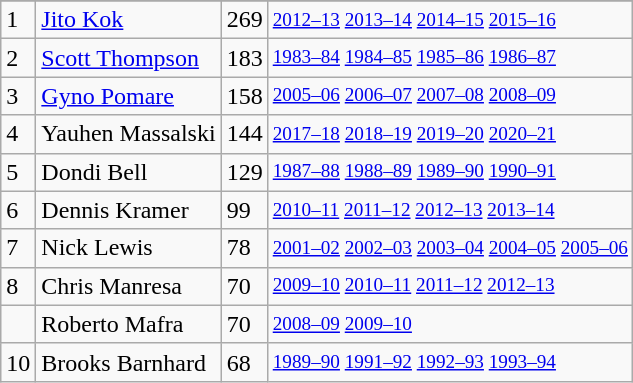<table class="wikitable">
<tr>
</tr>
<tr>
<td>1</td>
<td><a href='#'>Jito Kok</a></td>
<td>269</td>
<td style="font-size:80%;"><a href='#'>2012–13</a> <a href='#'>2013–14</a> <a href='#'>2014–15</a> <a href='#'>2015–16</a></td>
</tr>
<tr>
<td>2</td>
<td><a href='#'>Scott Thompson</a></td>
<td>183</td>
<td style="font-size:80%;"><a href='#'>1983–84</a> <a href='#'>1984–85</a> <a href='#'>1985–86</a> <a href='#'>1986–87</a></td>
</tr>
<tr>
<td>3</td>
<td><a href='#'>Gyno Pomare</a></td>
<td>158</td>
<td style="font-size:80%;"><a href='#'>2005–06</a> <a href='#'>2006–07</a> <a href='#'>2007–08</a> <a href='#'>2008–09</a></td>
</tr>
<tr>
<td>4</td>
<td>Yauhen Massalski</td>
<td>144</td>
<td style="font-size:80%;"><a href='#'>2017–18</a> <a href='#'>2018–19</a> <a href='#'>2019–20</a> <a href='#'>2020–21</a></td>
</tr>
<tr>
<td>5</td>
<td>Dondi Bell</td>
<td>129</td>
<td style="font-size:80%;"><a href='#'>1987–88</a> <a href='#'>1988–89</a> <a href='#'>1989–90</a> <a href='#'>1990–91</a></td>
</tr>
<tr>
<td>6</td>
<td>Dennis Kramer</td>
<td>99</td>
<td style="font-size:80%;"><a href='#'>2010–11</a> <a href='#'>2011–12</a> <a href='#'>2012–13</a> <a href='#'>2013–14</a></td>
</tr>
<tr>
<td>7</td>
<td>Nick Lewis</td>
<td>78</td>
<td style="font-size:80%;"><a href='#'>2001–02</a> <a href='#'>2002–03</a> <a href='#'>2003–04</a> <a href='#'>2004–05</a> <a href='#'>2005–06</a></td>
</tr>
<tr>
<td>8</td>
<td>Chris Manresa</td>
<td>70</td>
<td style="font-size:80%;"><a href='#'>2009–10</a> <a href='#'>2010–11</a> <a href='#'>2011–12</a> <a href='#'>2012–13</a></td>
</tr>
<tr>
<td></td>
<td>Roberto Mafra</td>
<td>70</td>
<td style="font-size:80%;"><a href='#'>2008–09</a> <a href='#'>2009–10</a></td>
</tr>
<tr>
<td>10</td>
<td>Brooks Barnhard</td>
<td>68</td>
<td style="font-size:80%;"><a href='#'>1989–90</a> <a href='#'>1991–92</a> <a href='#'>1992–93</a> <a href='#'>1993–94</a></td>
</tr>
</table>
